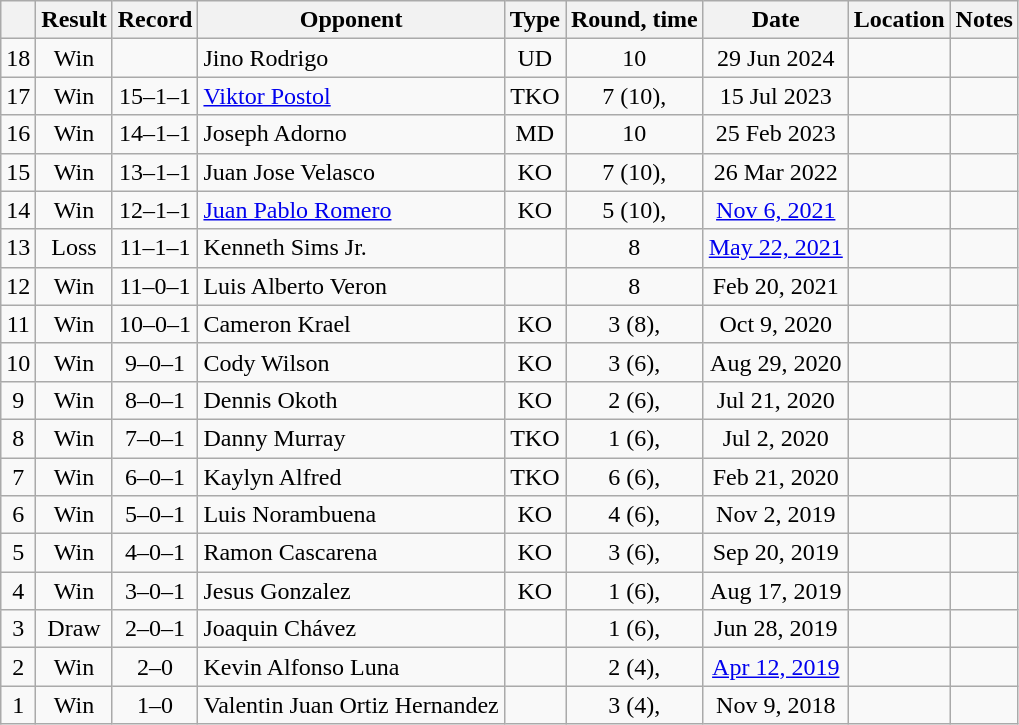<table class="wikitable" style="text-align:center">
<tr>
<th></th>
<th>Result</th>
<th>Record</th>
<th>Opponent</th>
<th>Type</th>
<th>Round, time</th>
<th>Date</th>
<th>Location</th>
<th>Notes</th>
</tr>
<tr>
<td>18</td>
<td>Win</td>
<td></td>
<td align="left">Jino Rodrigo</td>
<td>UD</td>
<td>10</td>
<td>29 Jun 2024</td>
<td align="left"></td>
<td></td>
</tr>
<tr>
<td>17</td>
<td>Win</td>
<td>15–1–1</td>
<td align="left"><a href='#'>Viktor Postol</a></td>
<td>TKO</td>
<td>7 (10), </td>
<td>15 Jul 2023</td>
<td align="left"></td>
<td></td>
</tr>
<tr>
<td>16</td>
<td>Win</td>
<td>14–1–1</td>
<td align="left">Joseph Adorno</td>
<td>MD</td>
<td>10</td>
<td>25 Feb 2023</td>
<td align="left"></td>
<td></td>
</tr>
<tr>
<td>15</td>
<td>Win</td>
<td>13–1–1</td>
<td align="left">Juan Jose Velasco</td>
<td>KO</td>
<td>7 (10), </td>
<td>26 Mar 2022</td>
<td align="left"></td>
<td></td>
</tr>
<tr>
<td>14</td>
<td>Win</td>
<td>12–1–1</td>
<td align="left"><a href='#'>Juan Pablo Romero</a></td>
<td>KO</td>
<td>5 (10), </td>
<td><a href='#'>Nov 6, 2021</a></td>
<td align="left"></td>
<td></td>
</tr>
<tr>
<td>13</td>
<td>Loss</td>
<td>11–1–1</td>
<td align="left">Kenneth Sims Jr.</td>
<td></td>
<td>8</td>
<td><a href='#'>May 22, 2021</a></td>
<td align="left"></td>
<td align="left"></td>
</tr>
<tr>
<td>12</td>
<td>Win</td>
<td>11–0–1</td>
<td align="left">Luis Alberto Veron</td>
<td></td>
<td>8</td>
<td>Feb 20, 2021</td>
<td align="left"></td>
<td></td>
</tr>
<tr>
<td>11</td>
<td>Win</td>
<td>10–0–1</td>
<td align="left">Cameron Krael</td>
<td>KO</td>
<td>3 (8), </td>
<td>Oct 9, 2020</td>
<td align="left"></td>
<td></td>
</tr>
<tr>
<td>10</td>
<td>Win</td>
<td>9–0–1</td>
<td align="left">Cody Wilson</td>
<td>KO</td>
<td>3 (6), </td>
<td>Aug 29, 2020</td>
<td align="left"></td>
<td></td>
</tr>
<tr>
<td>9</td>
<td>Win</td>
<td>8–0–1</td>
<td align="left">Dennis Okoth</td>
<td>KO</td>
<td>2 (6), </td>
<td>Jul 21, 2020</td>
<td align="left"></td>
<td></td>
</tr>
<tr>
<td>8</td>
<td>Win</td>
<td>7–0–1</td>
<td align="left">Danny Murray</td>
<td>TKO</td>
<td>1 (6), </td>
<td>Jul 2, 2020</td>
<td align="left"></td>
<td></td>
</tr>
<tr>
<td>7</td>
<td>Win</td>
<td>6–0–1</td>
<td align="left">Kaylyn Alfred</td>
<td>TKO</td>
<td>6 (6), </td>
<td>Feb 21, 2020</td>
<td align="left"></td>
<td></td>
</tr>
<tr>
<td>6</td>
<td>Win</td>
<td>5–0–1</td>
<td align="left">Luis Norambuena</td>
<td>KO</td>
<td>4 (6), </td>
<td>Nov 2, 2019</td>
<td align="left"></td>
<td></td>
</tr>
<tr>
<td>5</td>
<td>Win</td>
<td>4–0–1</td>
<td align="left">Ramon Cascarena</td>
<td>KO</td>
<td>3 (6), </td>
<td>Sep 20, 2019</td>
<td align="left"></td>
<td></td>
</tr>
<tr>
<td>4</td>
<td>Win</td>
<td>3–0–1</td>
<td align="left">Jesus Gonzalez</td>
<td>KO</td>
<td>1 (6), </td>
<td>Aug 17, 2019</td>
<td align="left"></td>
<td></td>
</tr>
<tr>
<td>3</td>
<td>Draw</td>
<td>2–0–1</td>
<td align="left">Joaquin Chávez</td>
<td></td>
<td>1 (6), </td>
<td>Jun 28, 2019</td>
<td align="left"></td>
<td></td>
</tr>
<tr>
<td>2</td>
<td>Win</td>
<td>2–0</td>
<td align="left">Kevin Alfonso Luna</td>
<td></td>
<td>2 (4), </td>
<td><a href='#'>Apr 12, 2019</a></td>
<td align="left"></td>
<td></td>
</tr>
<tr>
<td>1</td>
<td>Win</td>
<td>1–0</td>
<td align="left">Valentin Juan Ortiz Hernandez</td>
<td></td>
<td>3 (4), </td>
<td>Nov 9, 2018</td>
<td align="left"></td>
<td></td>
</tr>
</table>
